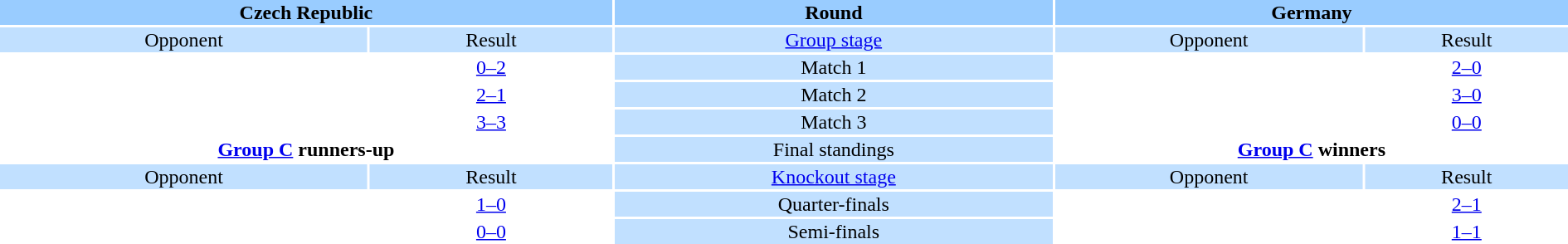<table style="width:100%;text-align:center">
<tr style="vertical-align:top;background:#99CCFF">
<th colspan="2">Czech Republic</th>
<th>Round</th>
<th colspan="2">Germany</th>
</tr>
<tr style="vertical-align:top;background:#C1E0FF">
<td>Opponent</td>
<td>Result</td>
<td><a href='#'>Group stage</a></td>
<td>Opponent</td>
<td>Result</td>
</tr>
<tr>
<td style="text-align:left"></td>
<td><a href='#'>0–2</a></td>
<td style="background:#C1E0FF">Match 1</td>
<td style="text-align:left"></td>
<td><a href='#'>2–0</a></td>
</tr>
<tr>
<td style="text-align:left"></td>
<td><a href='#'>2–1</a></td>
<td style="background:#C1E0FF">Match 2</td>
<td style="text-align:left"></td>
<td><a href='#'>3–0</a></td>
</tr>
<tr>
<td style="text-align:left"></td>
<td><a href='#'>3–3</a></td>
<td style="background:#C1E0FF">Match 3</td>
<td style="text-align:left"></td>
<td><a href='#'>0–0</a></td>
</tr>
<tr>
<td colspan="2" style="text-align:center"><strong><a href='#'>Group C</a> runners-up</strong><br><div></div></td>
<td style="background:#C1E0FF">Final standings</td>
<td colspan="2" style="text-align:center"><strong><a href='#'>Group C</a> winners</strong><br><div></div></td>
</tr>
<tr style="vertical-align:top;background:#C1E0FF">
<td>Opponent</td>
<td>Result</td>
<td><a href='#'>Knockout stage</a></td>
<td>Opponent</td>
<td>Result</td>
</tr>
<tr>
<td style="text-align:left"></td>
<td><a href='#'>1–0</a></td>
<td style="background:#C1E0FF">Quarter-finals</td>
<td style="text-align:left"></td>
<td><a href='#'>2–1</a></td>
</tr>
<tr>
<td style="text-align:left"></td>
<td><a href='#'>0–0</a>  </td>
<td style="background:#C1E0FF">Semi-finals</td>
<td style="text-align:left"></td>
<td><a href='#'>1–1</a>  </td>
</tr>
</table>
